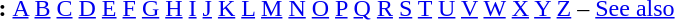<table id="toc" border="0">
<tr>
<th>:</th>
<td><a href='#'>A</a> <a href='#'>B</a> <a href='#'>C</a> <a href='#'>D</a> <a href='#'>E</a> <a href='#'>F</a> <a href='#'>G</a> <a href='#'>H</a> <a href='#'>I</a> <a href='#'>J</a> <a href='#'>K</a> <a href='#'>L</a> <a href='#'>M</a> <a href='#'>N</a> <a href='#'>O</a> <a href='#'>P</a> <a href='#'>Q</a> <a href='#'>R</a> <a href='#'>S</a> <a href='#'>T</a> <a href='#'>U</a> <a href='#'>V</a> <a href='#'>W</a> <a href='#'>X</a> <a href='#'>Y</a> <a href='#'>Z</a> – <a href='#'>See also</a></td>
</tr>
</table>
